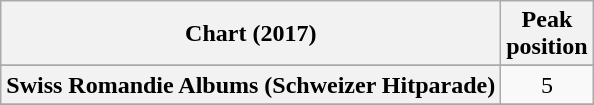<table class="wikitable sortable plainrowheaders" style="text-align:center">
<tr>
<th>Chart (2017)</th>
<th>Peak<br>position</th>
</tr>
<tr>
</tr>
<tr>
</tr>
<tr>
</tr>
<tr>
</tr>
<tr>
<th scope="row">Swiss Romandie Albums (Schweizer Hitparade)</th>
<td align="center">5</td>
</tr>
<tr>
</tr>
</table>
